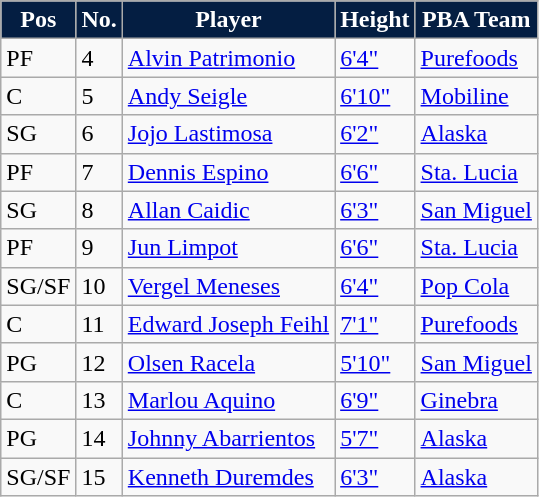<table class="wikitable sortable">
<tr>
<th style="background:#041E42; color:#ffffff">Pos</th>
<th style="background:#041E42; color:#ffffff">No.</th>
<th style="background:#041E42; color:#ffffff">Player</th>
<th style="background:#041E42; color:#ffffff">Height</th>
<th style="background:#041E42; color:#ffffff">PBA Team</th>
</tr>
<tr>
<td>PF</td>
<td>4</td>
<td><a href='#'>Alvin Patrimonio</a></td>
<td><a href='#'>6'4"</a></td>
<td><a href='#'>Purefoods</a></td>
</tr>
<tr>
<td>C</td>
<td>5</td>
<td><a href='#'>Andy Seigle</a></td>
<td><a href='#'>6'10"</a></td>
<td><a href='#'>Mobiline</a></td>
</tr>
<tr>
<td>SG</td>
<td>6</td>
<td><a href='#'>Jojo Lastimosa</a></td>
<td><a href='#'>6'2"</a></td>
<td><a href='#'>Alaska</a></td>
</tr>
<tr>
<td>PF</td>
<td>7</td>
<td><a href='#'>Dennis Espino</a></td>
<td><a href='#'>6'6"</a></td>
<td><a href='#'>Sta. Lucia</a></td>
</tr>
<tr>
<td>SG</td>
<td>8</td>
<td><a href='#'>Allan Caidic</a></td>
<td><a href='#'>6'3"</a></td>
<td><a href='#'>San Miguel</a></td>
</tr>
<tr>
<td>PF</td>
<td>9</td>
<td><a href='#'>Jun Limpot</a></td>
<td><a href='#'>6'6"</a></td>
<td><a href='#'>Sta. Lucia</a></td>
</tr>
<tr>
<td>SG/SF</td>
<td>10</td>
<td><a href='#'>Vergel Meneses</a></td>
<td><a href='#'>6'4"</a></td>
<td><a href='#'>Pop Cola</a></td>
</tr>
<tr>
<td>C</td>
<td>11</td>
<td><a href='#'>Edward Joseph Feihl</a></td>
<td><a href='#'>7'1"</a></td>
<td><a href='#'>Purefoods</a></td>
</tr>
<tr>
<td>PG</td>
<td>12</td>
<td><a href='#'>Olsen Racela</a></td>
<td><a href='#'>5'10"</a></td>
<td><a href='#'>San Miguel</a></td>
</tr>
<tr>
<td>C</td>
<td>13</td>
<td><a href='#'>Marlou Aquino</a></td>
<td><a href='#'>6'9"</a></td>
<td><a href='#'>Ginebra</a></td>
</tr>
<tr>
<td>PG</td>
<td>14</td>
<td><a href='#'>Johnny Abarrientos</a></td>
<td><a href='#'>5'7"</a></td>
<td><a href='#'>Alaska</a></td>
</tr>
<tr>
<td>SG/SF</td>
<td>15</td>
<td><a href='#'>Kenneth Duremdes</a></td>
<td><a href='#'>6'3"</a></td>
<td><a href='#'>Alaska</a></td>
</tr>
</table>
